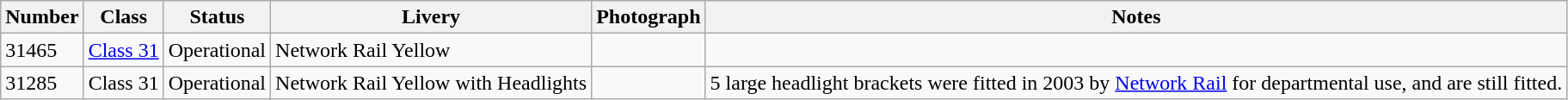<table class="wikitable">
<tr>
<th>Number</th>
<th>Class</th>
<th>Status</th>
<th>Livery</th>
<th>Photograph</th>
<th>Notes</th>
</tr>
<tr>
<td>31465</td>
<td><a href='#'>Class 31</a></td>
<td>Operational</td>
<td>Network Rail Yellow</td>
<td></td>
<td></td>
</tr>
<tr>
<td>31285</td>
<td>Class 31</td>
<td>Operational</td>
<td>Network Rail Yellow with Headlights</td>
<td></td>
<td>5 large headlight brackets were fitted in 2003 by <a href='#'>Network Rail</a> for departmental use, and are still fitted.</td>
</tr>
</table>
